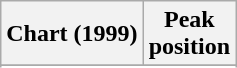<table class="wikitable sortable plainrowheaders">
<tr>
<th scope="col">Chart (1999)</th>
<th scope="col">Peak<br>position</th>
</tr>
<tr>
</tr>
<tr>
</tr>
<tr>
</tr>
</table>
